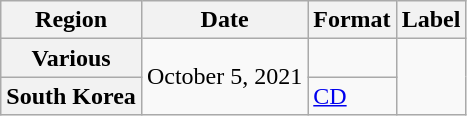<table class="wikitable plainrowheaders">
<tr>
<th scope="col">Region</th>
<th scope="col">Date</th>
<th scope="col">Format</th>
<th scope="col">Label</th>
</tr>
<tr>
<th scope="row">Various</th>
<td rowspan="2">October 5, 2021</td>
<td></td>
<td rowspan="2"></td>
</tr>
<tr>
<th scope="row">South Korea</th>
<td><a href='#'>CD</a></td>
</tr>
</table>
